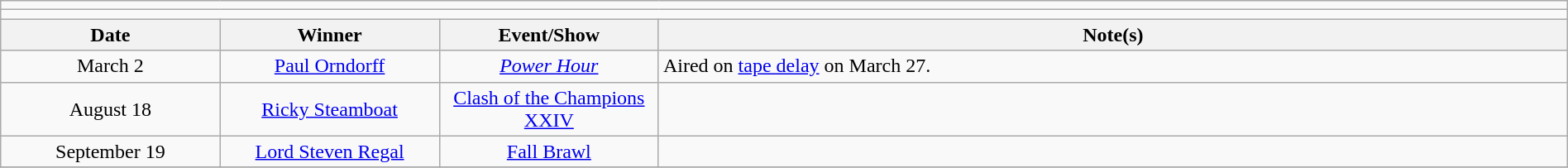<table class="wikitable" style="text-align:center; width:100%;">
<tr>
<td colspan="5"></td>
</tr>
<tr>
<td colspan="5"><strong></strong></td>
</tr>
<tr>
<th width=14%>Date</th>
<th width=14%>Winner</th>
<th width=14%>Event/Show</th>
<th width=58%>Note(s)</th>
</tr>
<tr>
<td>March 2</td>
<td><a href='#'>Paul Orndorff</a></td>
<td><em><a href='#'>Power Hour</a></em></td>
<td align=left>Aired on <a href='#'>tape delay</a> on March 27.</td>
</tr>
<tr>
<td>August 18</td>
<td><a href='#'>Ricky Steamboat</a></td>
<td><a href='#'>Clash of the Champions XXIV</a></td>
<td align=left></td>
</tr>
<tr>
<td>September 19</td>
<td><a href='#'>Lord Steven Regal</a></td>
<td><a href='#'>Fall Brawl</a></td>
<td align=left></td>
</tr>
<tr>
</tr>
</table>
